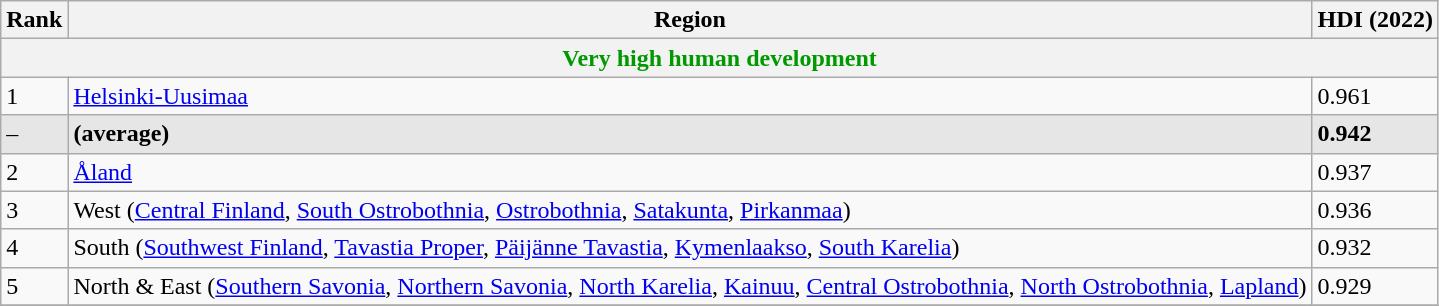<table class="wikitable sortable">
<tr>
<th>Rank</th>
<th>Region</th>
<th>HDI (2022)</th>
</tr>
<tr>
<th colspan="3" style="color:#090;">Very high human development</th>
</tr>
<tr>
<td>1</td>
<td><a href='#'>Helsinki-Uusimaa</a></td>
<td>0.961</td>
</tr>
<tr style="background:#e6e6e6">
<td>–</td>
<td><strong></strong> <strong>(average)</strong></td>
<td><strong>0.942</strong></td>
</tr>
<tr>
<td>2</td>
<td><a href='#'>Åland</a></td>
<td>0.937</td>
</tr>
<tr>
<td>3</td>
<td>West (<a href='#'>Central Finland</a>, <a href='#'>South Ostrobothnia</a>, <a href='#'>Ostrobothnia</a>, <a href='#'>Satakunta</a>, <a href='#'>Pirkanmaa</a>)</td>
<td>0.936</td>
</tr>
<tr>
<td>4</td>
<td>South (<a href='#'>Southwest Finland</a>, <a href='#'>Tavastia Proper</a>, <a href='#'>Päijänne Tavastia</a>, <a href='#'>Kymenlaakso</a>, <a href='#'>South Karelia</a>)</td>
<td>0.932</td>
</tr>
<tr>
<td>5</td>
<td>North & East (<a href='#'>Southern Savonia</a>, <a href='#'>Northern Savonia</a>, <a href='#'>North Karelia</a>, <a href='#'>Kainuu</a>, <a href='#'>Central Ostrobothnia</a>, <a href='#'>North Ostrobothnia</a>, <a href='#'>Lapland</a>)</td>
<td>0.929</td>
</tr>
<tr>
</tr>
</table>
